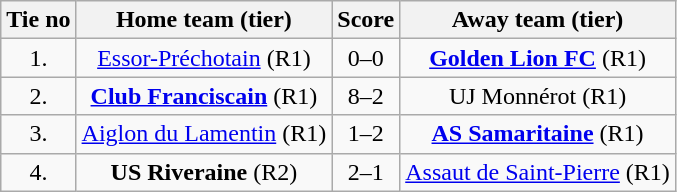<table class="wikitable" style="text-align: center">
<tr>
<th>Tie no</th>
<th>Home team (tier)</th>
<th>Score</th>
<th>Away team (tier)</th>
</tr>
<tr>
<td>1.</td>
<td> <a href='#'>Essor-Préchotain</a> (R1)</td>
<td>0–0 </td>
<td><strong><a href='#'>Golden Lion FC</a></strong> (R1) </td>
</tr>
<tr>
<td>2.</td>
<td> <strong><a href='#'>Club Franciscain</a></strong> (R1)</td>
<td>8–2</td>
<td>UJ Monnérot (R1) </td>
</tr>
<tr>
<td>3.</td>
<td> <a href='#'>Aiglon du Lamentin</a> (R1)</td>
<td>1–2</td>
<td><strong><a href='#'>AS Samaritaine</a></strong> (R1) </td>
</tr>
<tr>
<td>4.</td>
<td> <strong>US Riveraine</strong> (R2)</td>
<td>2–1</td>
<td><a href='#'>Assaut de Saint-Pierre</a> (R1) </td>
</tr>
</table>
